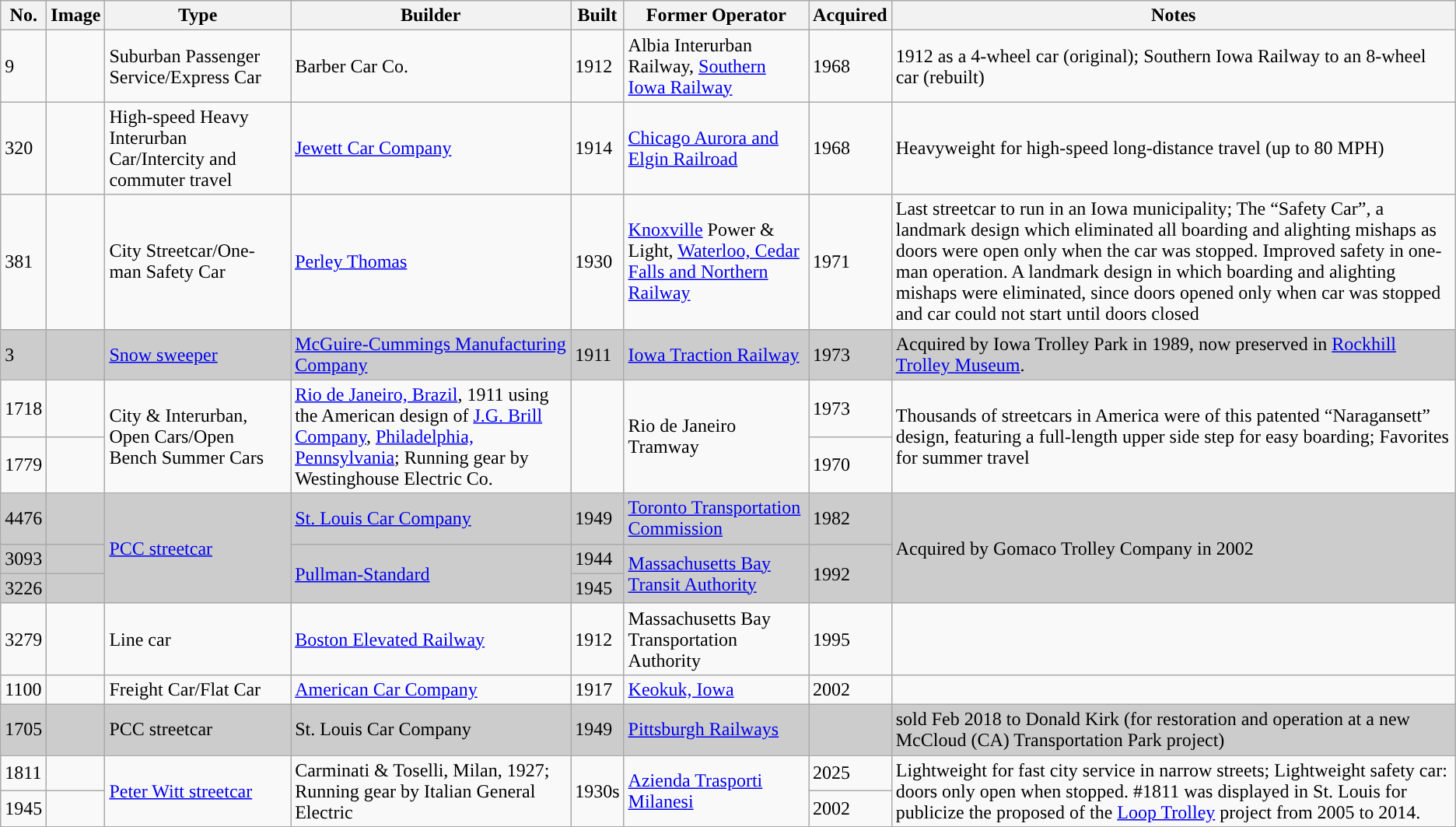<table class="wikitable">
<tr>
<th>No.</th>
<th>Image</th>
<th>Type</th>
<th>Builder</th>
<th>Built</th>
<th>Former Operator</th>
<th>Acquired</th>
<th>Notes</th>
</tr>
<tr>
<td>9</td>
<td></td>
<td>Suburban Passenger Service/Express Car</td>
<td>Barber Car Co.</td>
<td>1912</td>
<td>Albia Interurban Railway, <a href='#'>Southern Iowa Railway</a></td>
<td>1968</td>
<td>1912 as a 4-wheel car (original); Southern Iowa Railway to an 8-wheel car (rebuilt)</td>
</tr>
<tr>
<td>320</td>
<td></td>
<td>High-speed Heavy Interurban Car/Intercity and commuter travel</td>
<td><a href='#'>Jewett Car Company</a></td>
<td>1914</td>
<td><a href='#'>Chicago Aurora and Elgin Railroad</a></td>
<td>1968</td>
<td>Heavyweight for high-speed long-distance travel (up to 80 MPH)</td>
</tr>
<tr>
<td>381</td>
<td></td>
<td>City Streetcar/One-man Safety Car</td>
<td><a href='#'>Perley Thomas</a></td>
<td>1930</td>
<td><a href='#'>Knoxville</a> Power & Light, <a href='#'>Waterloo, Cedar Falls and Northern Railway</a></td>
<td>1971</td>
<td>Last streetcar to run in an Iowa municipality; The “Safety Car”, a landmark design which eliminated all boarding and alighting mishaps as doors were open only when the car was stopped. Improved safety in one-man operation. A landmark design in which boarding and alighting mishaps were eliminated, since doors opened only when car was stopped and car could not start until doors closed</td>
</tr>
<tr style="background-color:#CCC;">
<td>3</td>
<td></td>
<td><a href='#'>Snow sweeper</a></td>
<td><a href='#'>McGuire-Cummings Manufacturing Company</a></td>
<td>1911</td>
<td><a href='#'>Iowa Traction Railway</a></td>
<td>1973</td>
<td>Acquired by Iowa Trolley Park in 1989, now preserved in <a href='#'>Rockhill Trolley Museum</a>.</td>
</tr>
<tr>
<td>1718</td>
<td></td>
<td rowspan="2">City & Interurban, Open Cars/Open Bench Summer Cars</td>
<td rowspan="2"><a href='#'>Rio de Janeiro, Brazil</a>, 1911 using the American design of <a href='#'>J.G. Brill Company</a>, <a href='#'>Philadelphia, Pennsylvania</a>; Running gear by Westinghouse Electric Co.</td>
<td rowspan="2"></td>
<td rowspan="2">Rio de Janeiro Tramway</td>
<td>1973</td>
<td rowspan="2">Thousands of streetcars in America were of this patented “Naragansett” design, featuring a full-length upper side step for easy boarding; Favorites for summer travel</td>
</tr>
<tr>
<td>1779</td>
<td></td>
<td>1970</td>
</tr>
<tr style="background-color:#CCC;">
<td>4476</td>
<td></td>
<td rowspan="3"><a href='#'>PCC streetcar</a></td>
<td><a href='#'>St. Louis Car Company</a></td>
<td>1949</td>
<td><a href='#'>Toronto Transportation Commission</a></td>
<td>1982</td>
<td rowspan="3">Acquired by Gomaco Trolley Company in 2002</td>
</tr>
<tr style="background-color:#CCC;">
<td>3093</td>
<td></td>
<td rowspan="2"><a href='#'>Pullman-Standard</a></td>
<td>1944</td>
<td rowspan="2"><a href='#'>Massachusetts Bay Transit Authority</a></td>
<td rowspan="2">1992</td>
</tr>
<tr style="background-color:#CCC;">
<td>3226</td>
<td></td>
<td>1945</td>
</tr>
<tr>
<td>3279</td>
<td></td>
<td>Line car</td>
<td><a href='#'>Boston Elevated Railway</a></td>
<td>1912</td>
<td>Massachusetts Bay Transportation Authority</td>
<td>1995</td>
<td></td>
</tr>
<tr>
<td>1100</td>
<td></td>
<td>Freight Car/Flat Car</td>
<td><a href='#'>American Car Company</a></td>
<td>1917</td>
<td><a href='#'>Keokuk, Iowa</a></td>
<td>2002</td>
<td></td>
</tr>
<tr style="background-color:#CCC;">
<td>1705</td>
<td></td>
<td>PCC streetcar</td>
<td>St. Louis Car Company</td>
<td>1949</td>
<td><a href='#'>Pittsburgh Railways</a></td>
<td></td>
<td>sold Feb 2018 to Donald Kirk (for restoration and operation at a new McCloud (CA) Transportation Park project)</td>
</tr>
<tr>
<td>1811</td>
<td></td>
<td rowspan="2"><a href='#'>Peter Witt streetcar</a></td>
<td rowspan="2">Carminati & Toselli, Milan, 1927; Running gear by Italian General Electric</td>
<td rowspan="2">1930s</td>
<td rowspan="2"><a href='#'>Azienda Trasporti Milanesi</a></td>
<td>2025</td>
<td rowspan="2">Lightweight for fast city service in narrow streets; Lightweight safety car: doors only open when stopped. #1811 was displayed in St. Louis for publicize the proposed of the <a href='#'>Loop Trolley</a> project from 2005 to 2014.</td>
</tr>
<tr>
<td>1945</td>
<td></td>
<td>2002</td>
</tr>
</table>
